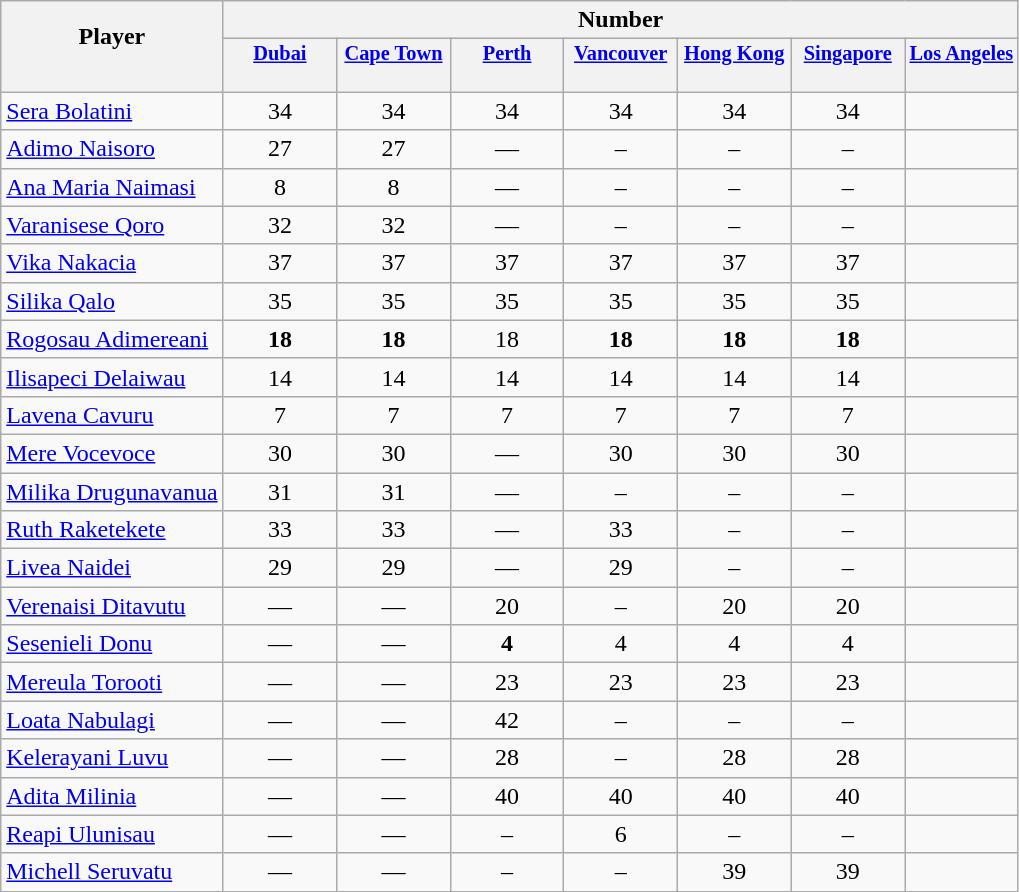<table class="wikitable sortable" style="text-align:center;">
<tr>
<th rowspan="2" style="border-bottom:0px;">Player</th>
<th colspan="7">Number</th>
</tr>
<tr>
<th valign="top" style="width:5.2em; border-bottom:0px; padding:2px; font-size:85%;"><a href='#'>Dubai</a></th>
<th valign="top" style="width:5.2em; border-bottom:0px; padding:2px; font-size:85%;"><a href='#'>Cape Town</a></th>
<th valign="top" style="width:5.2em; border-bottom:0px; padding:2px; font-size:85%;"><a href='#'>Perth</a></th>
<th valign="top" style="width:5.2em; border-bottom:0px; padding:2px; font-size:85%;"><a href='#'>Vancouver</a></th>
<th valign="top" style="width:5.2em; border-bottom:0px; padding:2px; font-size:85%;"><a href='#'>Hong Kong</a></th>
<th valign="top" style="width:5.2em; border-bottom:0px; padding:2px; font-size:85%;"><a href='#'>Singapore</a></th>
<th valign="top" style="width:5.2em; border-bottom:0px; padding:2px; font-size:85%;"><a href='#'>Los Angeles</a></th>
</tr>
<tr style="line-height:8px;">
<th style="border-top:0px;"> </th>
<th style="border-top:0px;"></th>
<th data-sort-type="number" style="border-top:0px;"></th>
<th data-sort-type="number" style="border-top:0px;"></th>
<th data-sort-type="number" style="border-top:0px;"></th>
<th data-sort-type="number" style="border-top:0px;"></th>
<th data-sort-type="number" style="border-top:0px;"></th>
<th data-sort-type="number" style="border-top:0px;"></th>
</tr>
<tr>
<td align="left"><a href='#'>Sera Bolatini</a></td>
<td>34</td>
<td>34</td>
<td>34</td>
<td>34</td>
<td>34</td>
<td>34</td>
<td></td>
</tr>
<tr>
<td align="left"><a href='#'>Adimo Naisoro</a></td>
<td>27</td>
<td>27</td>
<td>—</td>
<td>–</td>
<td>–</td>
<td>–</td>
<td></td>
</tr>
<tr>
<td align="left"><a href='#'>Ana Maria Naimasi</a></td>
<td>8</td>
<td>8</td>
<td>—</td>
<td>–</td>
<td>–</td>
<td>–</td>
<td></td>
</tr>
<tr>
<td align="left"><a href='#'>Varanisese Qoro</a></td>
<td>32</td>
<td>32</td>
<td>—</td>
<td>–</td>
<td>–</td>
<td>–</td>
<td></td>
</tr>
<tr>
<td align="left"><a href='#'>Vika Nakacia</a></td>
<td>37</td>
<td>37</td>
<td>37</td>
<td>37</td>
<td>37</td>
<td>37</td>
<td></td>
</tr>
<tr>
<td align="left"><a href='#'>Silika Qalo</a></td>
<td>35</td>
<td>35</td>
<td>35</td>
<td>35</td>
<td>35</td>
<td>35</td>
<td></td>
</tr>
<tr>
<td align="left"><a href='#'>Rogosau Adimereani</a></td>
<td><strong>18</strong></td>
<td><strong>18</strong></td>
<td>18</td>
<td><strong>18</strong></td>
<td><strong>18</strong></td>
<td><strong>18</strong></td>
<td></td>
</tr>
<tr>
<td align="left"><a href='#'>Ilisapeci Delaiwau</a></td>
<td>14</td>
<td>14</td>
<td>14</td>
<td>14</td>
<td>14</td>
<td>14</td>
<td></td>
</tr>
<tr>
<td align="left"><a href='#'>Lavena Cavuru</a></td>
<td>7</td>
<td>7</td>
<td>7</td>
<td>7</td>
<td>7</td>
<td>7</td>
<td></td>
</tr>
<tr>
<td align="left"><a href='#'>Mere Vocevoce</a></td>
<td>30</td>
<td>30</td>
<td>—</td>
<td>30</td>
<td>30</td>
<td>30</td>
<td></td>
</tr>
<tr>
<td align="left"><a href='#'>Milika Drugunavanua</a></td>
<td>31</td>
<td>31</td>
<td>—</td>
<td>–</td>
<td>–</td>
<td>–</td>
<td></td>
</tr>
<tr>
<td align="left"><a href='#'>Ruth Raketekete</a></td>
<td>33</td>
<td>33</td>
<td>—</td>
<td>33</td>
<td>–</td>
<td>–</td>
<td></td>
</tr>
<tr>
<td align="left"><a href='#'>Livea Naidei</a></td>
<td>29</td>
<td>29</td>
<td>—</td>
<td>29</td>
<td>–</td>
<td>–</td>
<td></td>
</tr>
<tr>
<td align="left"><a href='#'>Verenaisi Ditavutu</a></td>
<td>—</td>
<td>—</td>
<td>20</td>
<td>–</td>
<td>20</td>
<td>20</td>
<td></td>
</tr>
<tr>
<td align="left"><a href='#'>Sesenieli Donu</a></td>
<td>—</td>
<td>—</td>
<td><strong>4</strong></td>
<td>4</td>
<td>4</td>
<td>4</td>
<td></td>
</tr>
<tr>
<td align="left"><a href='#'>Mereula Torooti</a></td>
<td>—</td>
<td>—</td>
<td>23</td>
<td>23</td>
<td>23</td>
<td>23</td>
<td></td>
</tr>
<tr>
<td align="left"><a href='#'>Loata Nabulagi</a></td>
<td>—</td>
<td>—</td>
<td>42</td>
<td>–</td>
<td>–</td>
<td>–</td>
<td></td>
</tr>
<tr>
<td align="left"><a href='#'>Kelerayani Luvu</a></td>
<td>—</td>
<td>—</td>
<td>28</td>
<td>–</td>
<td>28</td>
<td>28</td>
<td></td>
</tr>
<tr>
<td align="left"><a href='#'>Adita Milinia</a></td>
<td>—</td>
<td>—</td>
<td>40</td>
<td>40</td>
<td>40</td>
<td>40</td>
<td></td>
</tr>
<tr>
<td align="left"><a href='#'>Reapi Ulunisau</a></td>
<td>—</td>
<td>—</td>
<td>–</td>
<td>6</td>
<td>–</td>
<td>–</td>
<td></td>
</tr>
<tr>
<td align="left"><a href='#'>Michell Seruvatu</a></td>
<td>—</td>
<td>—</td>
<td>–</td>
<td>–</td>
<td>39</td>
<td>39</td>
<td></td>
</tr>
</table>
